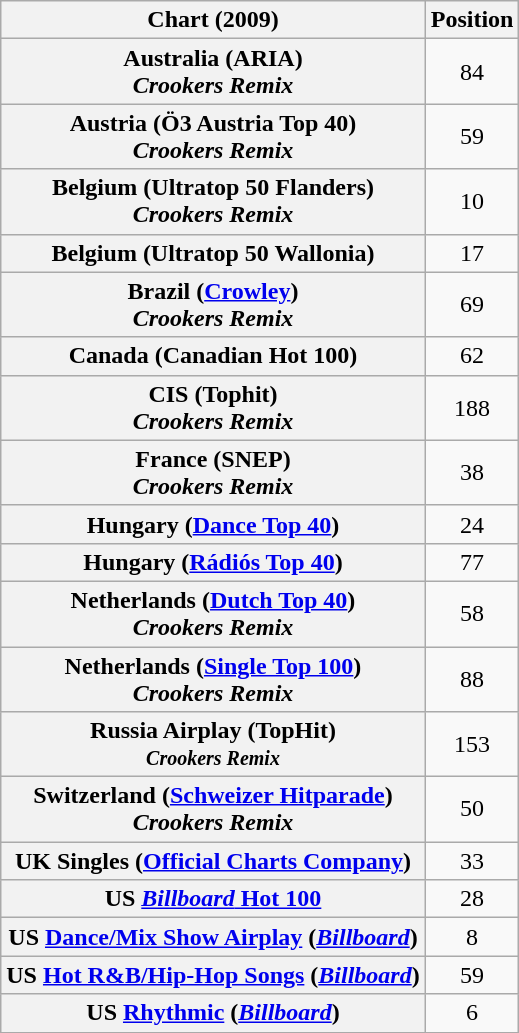<table class="wikitable sortable plainrowheaders">
<tr>
<th>Chart (2009)</th>
<th>Position</th>
</tr>
<tr>
<th scope="row">Australia (ARIA)<br><em>Crookers Remix</em></th>
<td style="text-align:center;">84</td>
</tr>
<tr>
<th scope="row">Austria (Ö3 Austria Top 40)<br><em>Crookers Remix</em></th>
<td style="text-align:center;">59</td>
</tr>
<tr>
<th scope="row">Belgium (Ultratop 50 Flanders)<br><em>Crookers Remix</em></th>
<td style="text-align:center;">10</td>
</tr>
<tr>
<th scope="row">Belgium (Ultratop 50 Wallonia)</th>
<td style="text-align:center;">17</td>
</tr>
<tr>
<th scope="row">Brazil (<a href='#'>Crowley</a>)<br><em>Crookers Remix</em></th>
<td style="text-align:center;">69</td>
</tr>
<tr>
<th scope="row">Canada (Canadian Hot 100)</th>
<td style="text-align:center;">62</td>
</tr>
<tr>
<th scope="row">CIS (Tophit)<br><em>Crookers Remix</em></th>
<td style="text-align:center;">188</td>
</tr>
<tr>
<th scope="row">France (SNEP)<br><em>Crookers Remix</em></th>
<td style="text-align:center;">38</td>
</tr>
<tr>
<th scope="row">Hungary (<a href='#'>Dance Top 40</a>)</th>
<td style="text-align:center;">24</td>
</tr>
<tr>
<th scope="row">Hungary (<a href='#'>Rádiós Top 40</a>)</th>
<td style="text-align:center;">77</td>
</tr>
<tr>
<th scope="row">Netherlands (<a href='#'>Dutch Top 40</a>)<br><em>Crookers Remix</em></th>
<td style="text-align:center;">58</td>
</tr>
<tr>
<th scope="row">Netherlands (<a href='#'>Single Top 100</a>)<br><em>Crookers Remix</em></th>
<td style="text-align:center;">88</td>
</tr>
<tr>
<th scope="row">Russia Airplay (TopHit)<br><small><em>Crookers Remix</em></small></th>
<td style="text-align:center;">153</td>
</tr>
<tr>
<th scope="row">Switzerland (<a href='#'>Schweizer Hitparade</a>)<br><em>Crookers Remix</em></th>
<td style="text-align:center;">50</td>
</tr>
<tr>
<th scope="row">UK Singles (<a href='#'>Official Charts Company</a>)</th>
<td style="text-align:center;">33</td>
</tr>
<tr>
<th scope="row">US <a href='#'><em>Billboard</em> Hot 100</a></th>
<td style="text-align:center;">28</td>
</tr>
<tr>
<th scope="row">US <a href='#'>Dance/Mix Show Airplay</a> (<em><a href='#'>Billboard</a></em>)</th>
<td style="text-align:center;">8</td>
</tr>
<tr>
<th scope="row">US <a href='#'>Hot R&B/Hip-Hop Songs</a> (<em><a href='#'>Billboard</a></em>)</th>
<td style="text-align:center;">59</td>
</tr>
<tr>
<th scope="row">US <a href='#'>Rhythmic</a> (<em><a href='#'>Billboard</a></em>)</th>
<td style="text-align:center;">6</td>
</tr>
</table>
